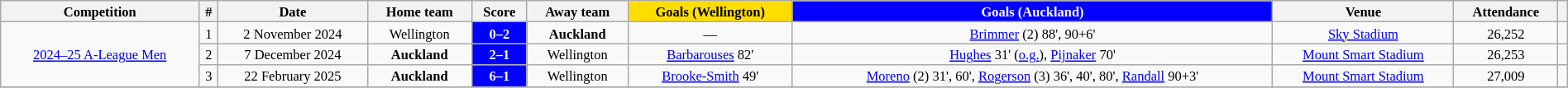<table class="wikitable" style="width:100%; margin:0 left; font-size: 11px; text-align:center">
<tr>
<th>Competition</th>
<th>#</th>
<th>Date</th>
<th>Home team</th>
<th>Score</th>
<th>Away team</th>
<th style="background:#ffdd00;color:black;">Goals (Wellington)</th>
<th style="background:#0200ff;color:white;">Goals (Auckland)</th>
<th>Venue</th>
<th>Attendance</th>
<th></th>
</tr>
<tr>
<td rowspan=3><a href='#'>2024–25 A-League Men</a></td>
<td>1</td>
<td>2 November 2024</td>
<td>Wellington</td>
<td style="background:#0200ff;color:white;"><strong>0–2</strong></td>
<td><strong>Auckland</strong></td>
<td>—</td>
<td><a href='#'>Brimmer</a> (2) 88', 90+6'</td>
<td><a href='#'>Sky Stadium</a></td>
<td>26,252</td>
<td></td>
</tr>
<tr>
<td>2</td>
<td>7 December 2024</td>
<td><strong>Auckland</strong></td>
<td style="background:#0200ff;color:white;"><strong>2–1</strong></td>
<td>Wellington</td>
<td><a href='#'>Barbarouses</a> 82'</td>
<td><a href='#'>Hughes</a> 31' (<a href='#'>o.g.</a>), <a href='#'>Pijnaker</a> 70'</td>
<td><a href='#'>Mount Smart Stadium</a></td>
<td>26,253</td>
<td></td>
</tr>
<tr>
<td>3</td>
<td>22 February 2025</td>
<td><strong>Auckland</strong></td>
<td style="background:#0200ff;color:white;"><strong>6–1</strong></td>
<td>Wellington</td>
<td><a href='#'>Brooke-Smith</a> 49'</td>
<td><a href='#'>Moreno</a> (2) 31', 60', <a href='#'>Rogerson</a> (3) 36', 40', 80', <a href='#'>Randall</a> 90+3'</td>
<td><a href='#'>Mount Smart Stadium</a></td>
<td>27,009</td>
<td></td>
</tr>
<tr>
</tr>
</table>
